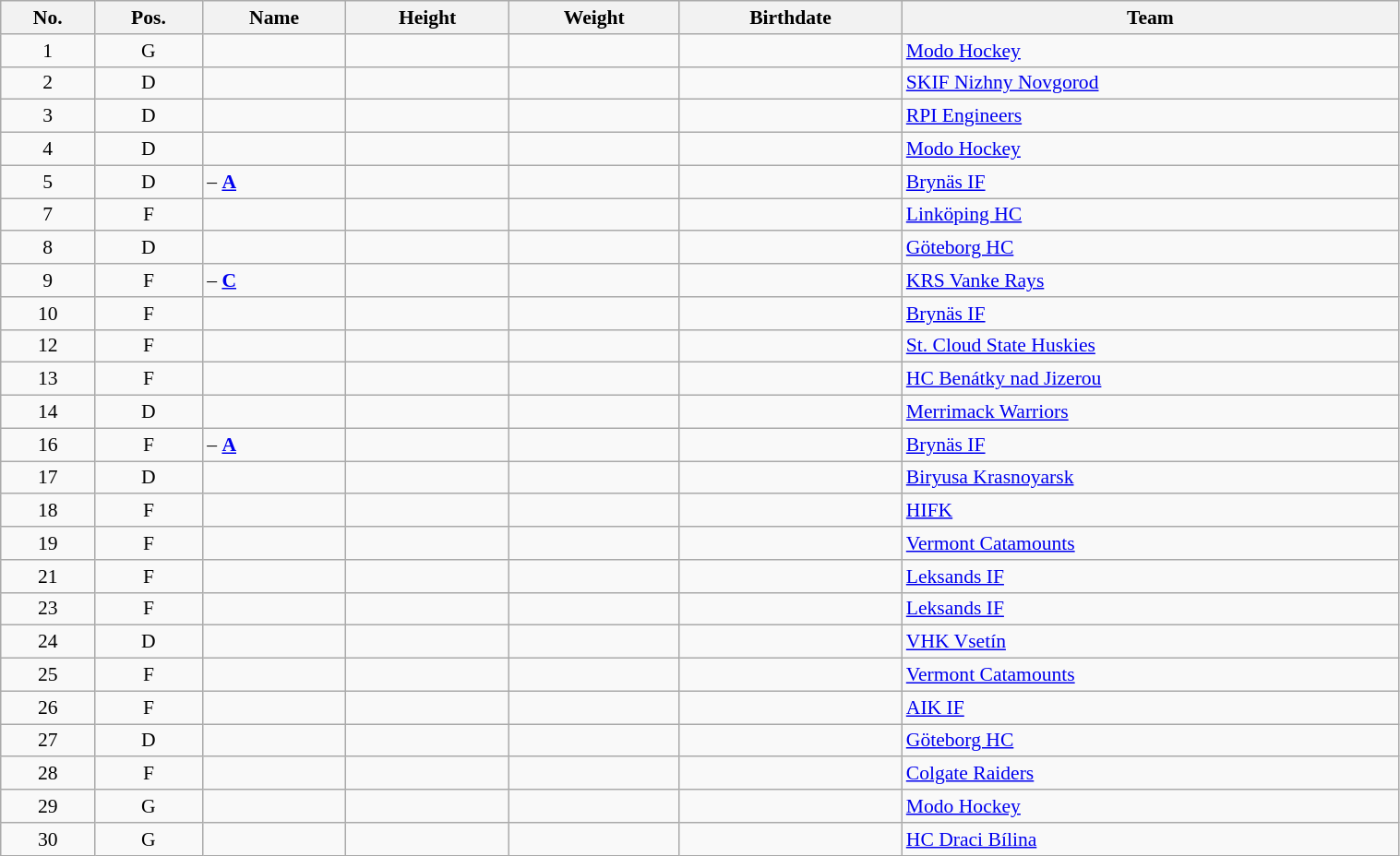<table class="wikitable sortable" width="80%" style="font-size: 90%; text-align: center;">
<tr>
<th>No.</th>
<th>Pos.</th>
<th>Name</th>
<th>Height</th>
<th>Weight</th>
<th>Birthdate</th>
<th>Team</th>
</tr>
<tr>
<td>1</td>
<td>G</td>
<td align=left></td>
<td></td>
<td></td>
<td></td>
<td style="text-align:left;"> <a href='#'>Modo Hockey</a></td>
</tr>
<tr>
<td>2</td>
<td>D</td>
<td align=left></td>
<td></td>
<td></td>
<td></td>
<td style="text-align:left;"> <a href='#'>SKIF Nizhny Novgorod</a></td>
</tr>
<tr>
<td>3</td>
<td>D</td>
<td align=left></td>
<td></td>
<td></td>
<td></td>
<td style="text-align:left;"> <a href='#'>RPI Engineers</a></td>
</tr>
<tr>
<td>4</td>
<td>D</td>
<td align=left></td>
<td></td>
<td></td>
<td></td>
<td style="text-align:left;"> <a href='#'>Modo Hockey</a></td>
</tr>
<tr>
<td>5</td>
<td>D</td>
<td align=left> – <strong><a href='#'>A</a></strong></td>
<td></td>
<td></td>
<td></td>
<td style="text-align:left;"> <a href='#'>Brynäs IF</a></td>
</tr>
<tr>
<td>7</td>
<td>F</td>
<td align=left></td>
<td></td>
<td></td>
<td></td>
<td style="text-align:left;"> <a href='#'>Linköping HC</a></td>
</tr>
<tr>
<td>8</td>
<td>D</td>
<td align=left></td>
<td></td>
<td></td>
<td></td>
<td style="text-align:left;"> <a href='#'>Göteborg HC</a></td>
</tr>
<tr>
<td>9</td>
<td>F</td>
<td align=left> – <strong><a href='#'>C</a></strong></td>
<td></td>
<td></td>
<td></td>
<td style="text-align:left;"> <a href='#'>KRS Vanke Rays</a></td>
</tr>
<tr>
<td>10</td>
<td>F</td>
<td align=left></td>
<td></td>
<td></td>
<td></td>
<td style="text-align:left;"> <a href='#'>Brynäs IF</a></td>
</tr>
<tr>
<td>12</td>
<td>F</td>
<td align=left></td>
<td></td>
<td></td>
<td></td>
<td style="text-align:left;"> <a href='#'>St. Cloud State Huskies</a></td>
</tr>
<tr>
<td>13</td>
<td>F</td>
<td align=left></td>
<td></td>
<td></td>
<td></td>
<td style="text-align:left;"> <a href='#'>HC Benátky nad Jizerou</a></td>
</tr>
<tr>
<td>14</td>
<td>D</td>
<td align=left></td>
<td></td>
<td></td>
<td></td>
<td style="text-align:left;"> <a href='#'>Merrimack Warriors</a></td>
</tr>
<tr>
<td>16</td>
<td>F</td>
<td align=left> – <strong><a href='#'>A</a></strong></td>
<td></td>
<td></td>
<td></td>
<td style="text-align:left;"> <a href='#'>Brynäs IF</a></td>
</tr>
<tr>
<td>17</td>
<td>D</td>
<td align=left></td>
<td></td>
<td></td>
<td></td>
<td style="text-align:left;"> <a href='#'>Biryusa Krasnoyarsk</a></td>
</tr>
<tr>
<td>18</td>
<td>F</td>
<td align=left></td>
<td></td>
<td></td>
<td></td>
<td style="text-align:left;"> <a href='#'>HIFK</a></td>
</tr>
<tr>
<td>19</td>
<td>F</td>
<td align=left></td>
<td></td>
<td></td>
<td></td>
<td style="text-align:left;"> <a href='#'>Vermont Catamounts</a></td>
</tr>
<tr>
<td>21</td>
<td>F</td>
<td align=left></td>
<td></td>
<td></td>
<td></td>
<td style="text-align:left;"> <a href='#'>Leksands IF</a></td>
</tr>
<tr>
<td>23</td>
<td>F</td>
<td align=left></td>
<td></td>
<td></td>
<td></td>
<td style="text-align:left;"> <a href='#'>Leksands IF</a></td>
</tr>
<tr>
<td>24</td>
<td>D</td>
<td align=left></td>
<td></td>
<td></td>
<td></td>
<td style="text-align:left;"> <a href='#'>VHK Vsetín</a></td>
</tr>
<tr>
<td>25</td>
<td>F</td>
<td align=left></td>
<td></td>
<td></td>
<td></td>
<td style="text-align:left;"> <a href='#'>Vermont Catamounts</a></td>
</tr>
<tr>
<td>26</td>
<td>F</td>
<td align=left></td>
<td></td>
<td></td>
<td></td>
<td style="text-align:left;"> <a href='#'>AIK IF</a></td>
</tr>
<tr>
<td>27</td>
<td>D</td>
<td align=left></td>
<td></td>
<td></td>
<td></td>
<td style="text-align:left;"> <a href='#'>Göteborg HC</a></td>
</tr>
<tr>
<td>28</td>
<td>F</td>
<td align=left></td>
<td></td>
<td></td>
<td></td>
<td style="text-align:left;"> <a href='#'>Colgate Raiders</a></td>
</tr>
<tr>
<td>29</td>
<td>G</td>
<td align=left></td>
<td></td>
<td></td>
<td></td>
<td style="text-align:left;"> <a href='#'>Modo Hockey</a></td>
</tr>
<tr>
<td>30</td>
<td>G</td>
<td align=left></td>
<td></td>
<td></td>
<td></td>
<td style="text-align:left;"> <a href='#'>HC Draci Bílina</a></td>
</tr>
</table>
